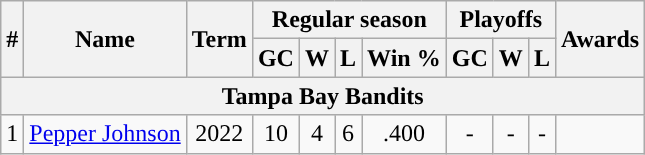<table class="wikitable" style="text-align:center">
<tr>
<th rowspan="2">#</th>
<th rowspan="2">Name</th>
<th rowspan="2">Term</th>
<th colspan="4">Regular season</th>
<th colspan="3">Playoffs</th>
<th rowspan="2">Awards</th>
</tr>
<tr>
<th>GC</th>
<th>W</th>
<th>L</th>
<th>Win %</th>
<th>GC</th>
<th>W</th>
<th>L</th>
</tr>
<tr>
<th colspan="11">Tampa Bay Bandits</th>
</tr>
<tr>
<td>1</td>
<td><a href='#'>Pepper Johnson</a></td>
<td>2022</td>
<td>10</td>
<td>4</td>
<td>6</td>
<td>.400</td>
<td>-</td>
<td>-</td>
<td>-</td>
<td></td>
</tr>
</table>
